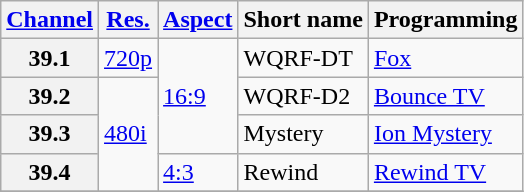<table class="wikitable">
<tr>
<th scope = "col"><a href='#'>Channel</a></th>
<th scope = "col"><a href='#'>Res.</a></th>
<th scope = "col"><a href='#'>Aspect</a></th>
<th scope = "col">Short name</th>
<th scope = "col">Programming</th>
</tr>
<tr>
<th scope = "row">39.1</th>
<td><a href='#'>720p</a></td>
<td rowspan="3"><a href='#'>16:9</a></td>
<td>WQRF-DT</td>
<td><a href='#'>Fox</a></td>
</tr>
<tr>
<th scope = "row">39.2</th>
<td rowspan="3"><a href='#'>480i</a></td>
<td>WQRF-D2</td>
<td><a href='#'>Bounce TV</a></td>
</tr>
<tr>
<th scope = "row">39.3</th>
<td>Mystery</td>
<td><a href='#'>Ion Mystery</a></td>
</tr>
<tr>
<th scope = "row">39.4</th>
<td><a href='#'>4:3</a></td>
<td>Rewind</td>
<td><a href='#'>Rewind TV</a></td>
</tr>
<tr>
</tr>
</table>
